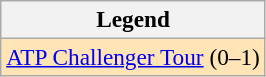<table class=wikitable style=font-size:97%>
<tr>
<th>Legend</th>
</tr>
<tr bgcolor=moccasin>
<td><a href='#'>ATP Challenger Tour</a> (0–1)</td>
</tr>
</table>
